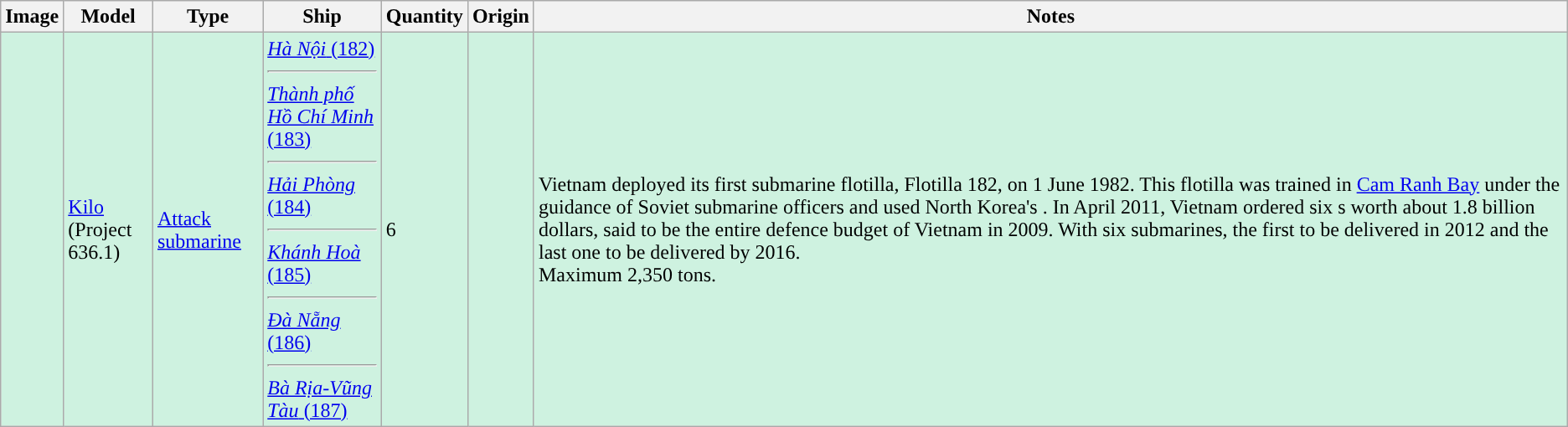<table class="wikitable">
<tr>
<th>Image</th>
<th>Model</th>
<th>Type</th>
<th>Ship</th>
<th>Quantity</th>
<th>Origin</th>
<th>Notes</th>
</tr>
<tr>
<td style="background: #CEF2E0"></td>
<td style="background: #CEF2E0"><a href='#'>Kilo</a><br>(Project 636.1)</td>
<td style="background: #CEF2E0"><a href='#'>Attack submarine</a></td>
<td style="background: #CEF2E0"><a href='#'><em>Hà Nội</em> (182)</a> <hr> <a href='#'><em>Thành phố Hồ Chí Minh</em> (183)</a> <hr> <a href='#'><em>Hải Phòng</em> (184)</a> <hr> <a href='#'><em>Khánh Hoà</em> (185)</a> <hr> <a href='#'><em>Đà Nẵng</em> (186)</a> <hr> <a href='#'><em>Bà Rịa-Vũng Tàu</em> (187)</a></td>
<td style="background: #CEF2E0">6</td>
<td style="background: #CEF2E0"></td>
<td style="background: #CEF2E0">Vietnam deployed its first submarine flotilla, Flotilla 182, on 1 June 1982. This flotilla was trained in <a href='#'>Cam Ranh Bay</a> under the guidance of Soviet submarine officers and used North Korea's . In April 2011, Vietnam ordered six s worth about 1.8 billion dollars, said to be the entire defence budget of Vietnam in 2009. With six submarines, the first to be delivered in 2012 and the last one to be delivered by 2016.<br>Maximum 2,350 tons.</td>
</tr>
</table>
